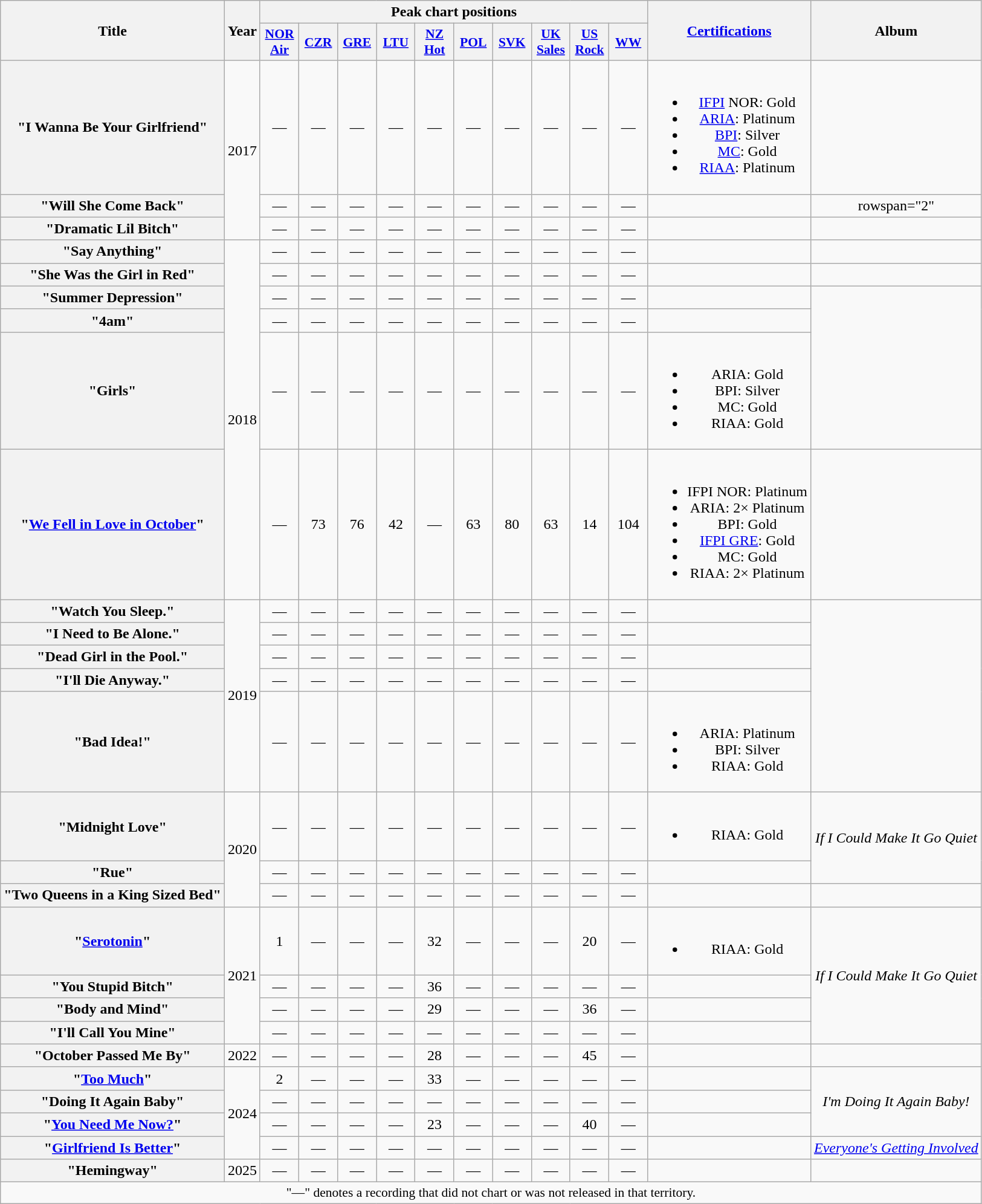<table class="wikitable plainrowheaders" style="text-align:center;">
<tr>
<th scope="col" rowspan="2">Title</th>
<th scope="col" rowspan="2">Year</th>
<th scope="col" colspan="10">Peak chart positions</th>
<th rowspan="2"><a href='#'>Certifications</a></th>
<th scope="col" rowspan="2">Album</th>
</tr>
<tr>
<th scope="col" style="width:2.5em;font-size:90%;"><a href='#'>NOR<br>Air</a><br></th>
<th scope="col" style="width:2.5em;font-size:90%;"><a href='#'>CZR</a><br></th>
<th scope="col" style="width:2.5em;font-size:90%;"><a href='#'>GRE</a><br></th>
<th scope="col" style="width:2.5em;font-size:90%;"><a href='#'>LTU</a><br></th>
<th scope="col" style="width:2.5em;font-size:90%;"><a href='#'>NZ<br>Hot</a><br></th>
<th scope="col" style="width:2.5em;font-size:90%;"><a href='#'>POL</a><br></th>
<th scope="col" style="width:2.5em;font-size:90%;"><a href='#'>SVK</a><br></th>
<th scope="col" style="width:2.5em;font-size:90%;"><a href='#'>UK<br>Sales</a><br></th>
<th scope="col" style="width:2.5em;font-size:90%;"><a href='#'>US<br>Rock</a><br></th>
<th scope="col" style="width:2.5em;font-size:90%;"><a href='#'>WW</a><br></th>
</tr>
<tr>
<th scope="row">"I Wanna Be Your Girlfriend"</th>
<td rowspan="3">2017</td>
<td>—</td>
<td>—</td>
<td>—</td>
<td>—</td>
<td>—</td>
<td>—</td>
<td>—</td>
<td>—</td>
<td>—</td>
<td>—</td>
<td><br><ul><li><a href='#'>IFPI</a> NOR: Gold</li><li><a href='#'>ARIA</a>: Platinum</li><li><a href='#'>BPI</a>: Silver</li><li><a href='#'>MC</a>: Gold</li><li><a href='#'>RIAA</a>: Platinum</li></ul></td>
<td></td>
</tr>
<tr>
<th scope="row">"Will She Come Back"</th>
<td>—</td>
<td>—</td>
<td>—</td>
<td>—</td>
<td>—</td>
<td>—</td>
<td>—</td>
<td>—</td>
<td>—</td>
<td>—</td>
<td></td>
<td>rowspan="2" </td>
</tr>
<tr>
<th scope="row">"Dramatic Lil Bitch"</th>
<td>—</td>
<td>—</td>
<td>—</td>
<td>—</td>
<td>—</td>
<td>—</td>
<td>—</td>
<td>—</td>
<td>—</td>
<td>—</td>
<td></td>
</tr>
<tr>
<th scope="row">"Say Anything"</th>
<td rowspan="6">2018</td>
<td>—</td>
<td>—</td>
<td>—</td>
<td>—</td>
<td>—</td>
<td>—</td>
<td>—</td>
<td>—</td>
<td>—</td>
<td>—</td>
<td></td>
<td></td>
</tr>
<tr>
<th scope="row">"She Was the Girl in Red"</th>
<td>—</td>
<td>—</td>
<td>—</td>
<td>—</td>
<td>—</td>
<td>—</td>
<td>—</td>
<td>—</td>
<td>—</td>
<td>—</td>
<td></td>
<td></td>
</tr>
<tr>
<th scope="row">"Summer Depression"</th>
<td>—</td>
<td>—</td>
<td>—</td>
<td>—</td>
<td>—</td>
<td>—</td>
<td>—</td>
<td>—</td>
<td>—</td>
<td>—</td>
<td></td>
<td rowspan="3"></td>
</tr>
<tr>
<th scope="row">"4am"</th>
<td>—</td>
<td>—</td>
<td>—</td>
<td>—</td>
<td>—</td>
<td>—</td>
<td>—</td>
<td>—</td>
<td>—</td>
<td>—</td>
<td></td>
</tr>
<tr>
<th scope="row">"Girls"</th>
<td>—</td>
<td>—</td>
<td>—</td>
<td>—</td>
<td>—</td>
<td>—</td>
<td>—</td>
<td>—</td>
<td>—</td>
<td>—</td>
<td><br><ul><li>ARIA: Gold</li><li>BPI: Silver</li><li>MC: Gold</li><li>RIAA: Gold</li></ul></td>
</tr>
<tr>
<th scope="row">"<a href='#'>We Fell in Love in October</a>"</th>
<td>—</td>
<td>73</td>
<td>76</td>
<td>42</td>
<td>—</td>
<td>63</td>
<td>80</td>
<td>63</td>
<td>14</td>
<td>104</td>
<td><br><ul><li>IFPI NOR: Platinum</li><li>ARIA: 2× Platinum</li><li>BPI: Gold</li><li><a href='#'>IFPI GRE</a>: Gold</li><li>MC: Gold</li><li>RIAA: 2× Platinum</li></ul></td>
<td></td>
</tr>
<tr>
<th scope="row">"Watch You Sleep."</th>
<td rowspan="5">2019</td>
<td>—</td>
<td>—</td>
<td>—</td>
<td>—</td>
<td>—</td>
<td>—</td>
<td>—</td>
<td>—</td>
<td>—</td>
<td>—</td>
<td></td>
<td rowspan="5"></td>
</tr>
<tr>
<th scope="row">"I Need to Be Alone."</th>
<td>—</td>
<td>—</td>
<td>—</td>
<td>—</td>
<td>—</td>
<td>—</td>
<td>—</td>
<td>—</td>
<td>—</td>
<td>—</td>
<td></td>
</tr>
<tr>
<th scope="row">"Dead Girl in the Pool."</th>
<td>—</td>
<td>—</td>
<td>—</td>
<td>—</td>
<td>—</td>
<td>—</td>
<td>—</td>
<td>—</td>
<td>—</td>
<td>—</td>
<td></td>
</tr>
<tr>
<th scope="row">"I'll Die Anyway."</th>
<td>—</td>
<td>—</td>
<td>—</td>
<td>—</td>
<td>—</td>
<td>—</td>
<td>—</td>
<td>—</td>
<td>—</td>
<td>—</td>
<td></td>
</tr>
<tr>
<th scope="row">"Bad Idea!"</th>
<td>—</td>
<td>—</td>
<td>—</td>
<td>—</td>
<td>—</td>
<td>—</td>
<td>—</td>
<td>—</td>
<td>—</td>
<td>—</td>
<td><br><ul><li>ARIA: Platinum</li><li>BPI: Silver</li><li>RIAA: Gold</li></ul></td>
</tr>
<tr>
<th scope="row">"Midnight Love"</th>
<td rowspan="3">2020</td>
<td>—</td>
<td>—</td>
<td>—</td>
<td>—</td>
<td>—</td>
<td>—</td>
<td>—</td>
<td>—</td>
<td>—</td>
<td>—</td>
<td><br><ul><li>RIAA: Gold</li></ul></td>
<td rowspan="2"><em>If I Could Make It Go Quiet</em></td>
</tr>
<tr>
<th scope="row">"Rue"</th>
<td>—</td>
<td>—</td>
<td>—</td>
<td>—</td>
<td>—</td>
<td>—</td>
<td>—</td>
<td>—</td>
<td>—</td>
<td>—</td>
<td></td>
</tr>
<tr>
<th scope="row">"Two Queens in a King Sized Bed"</th>
<td>—</td>
<td>—</td>
<td>—</td>
<td>—</td>
<td>—</td>
<td>—</td>
<td>—</td>
<td>—</td>
<td>—</td>
<td>—</td>
<td></td>
<td></td>
</tr>
<tr>
<th scope="row">"<a href='#'>Serotonin</a>"</th>
<td rowspan="4">2021</td>
<td>1</td>
<td>—</td>
<td>—</td>
<td>—</td>
<td>32</td>
<td>—</td>
<td>—</td>
<td>—</td>
<td>20</td>
<td>—</td>
<td><br><ul><li>RIAA: Gold</li></ul></td>
<td rowspan="4"><em>If I Could Make It Go Quiet</em></td>
</tr>
<tr>
<th scope="row">"You Stupid Bitch"</th>
<td>—</td>
<td>—</td>
<td>—</td>
<td>—</td>
<td>36</td>
<td>—</td>
<td>—</td>
<td>—</td>
<td>—</td>
<td>—</td>
<td></td>
</tr>
<tr>
<th scope="row">"Body and Mind"</th>
<td>—</td>
<td>—</td>
<td>—</td>
<td>—</td>
<td>29</td>
<td>—</td>
<td>—</td>
<td>—</td>
<td>36</td>
<td>—</td>
<td></td>
</tr>
<tr>
<th scope="row">"I'll Call You Mine"</th>
<td>—</td>
<td>—</td>
<td>—</td>
<td>—</td>
<td>—</td>
<td>—</td>
<td>—</td>
<td>—</td>
<td>—</td>
<td>—</td>
<td></td>
</tr>
<tr>
<th scope="row">"October Passed Me By"</th>
<td>2022</td>
<td>—</td>
<td>—</td>
<td>—</td>
<td>—</td>
<td>28</td>
<td>—</td>
<td>—</td>
<td>—</td>
<td>45</td>
<td>—</td>
<td></td>
<td></td>
</tr>
<tr>
<th scope="row">"<a href='#'>Too Much</a>"</th>
<td rowspan="4">2024</td>
<td>2</td>
<td>—</td>
<td>—</td>
<td>—</td>
<td>33</td>
<td>—</td>
<td>—</td>
<td>—</td>
<td>—</td>
<td>—</td>
<td></td>
<td rowspan="3"><em>I'm Doing It Again Baby!</em></td>
</tr>
<tr>
<th scope="row">"Doing It Again Baby"</th>
<td>—</td>
<td>—</td>
<td>—</td>
<td>—</td>
<td>—</td>
<td>—</td>
<td>—</td>
<td>—</td>
<td>—</td>
<td>—</td>
<td></td>
</tr>
<tr>
<th scope="row">"<a href='#'>You Need Me Now?</a>"<br></th>
<td>—</td>
<td>—</td>
<td>—</td>
<td>—</td>
<td>23</td>
<td>—</td>
<td>—</td>
<td>—</td>
<td>40</td>
<td>—</td>
<td></td>
</tr>
<tr>
<th scope="row">"<a href='#'>Girlfriend Is Better</a>"</th>
<td>—</td>
<td>—</td>
<td>—</td>
<td>—</td>
<td>—</td>
<td>—</td>
<td>—</td>
<td>—</td>
<td>—</td>
<td>—</td>
<td></td>
<td><em><a href='#'>Everyone's Getting Involved</a></em></td>
</tr>
<tr>
<th scope="row">"Hemingway"</th>
<td>2025</td>
<td>—</td>
<td>—</td>
<td>—</td>
<td>—</td>
<td>—</td>
<td>—</td>
<td>—</td>
<td>—</td>
<td>—</td>
<td>—</td>
<td></td>
<td></td>
</tr>
<tr>
<td colspan="14" style="text-align:center; font-size:90%">"—" denotes a recording that did not chart or was not released in that territory.</td>
</tr>
</table>
